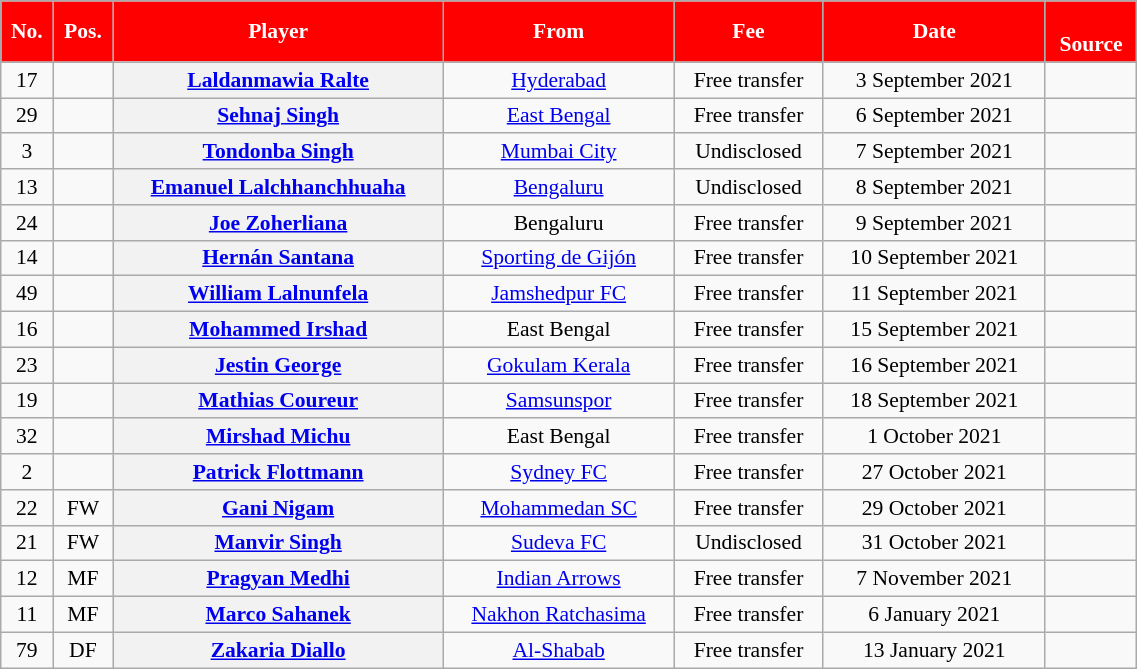<table class="wikitable" style="text-align:center; font-size:90%; width:60%">
<tr>
<th style="background:#FF0000; color:white; text-align:center;">No.</th>
<th style="background:#FF0000; color:white; text-align:center;">Pos.</th>
<th style="background:#FF0000; color:white; text-align:center;">Player</th>
<th style="background:#FF0000; color:white; text-align:center;">From</th>
<th style="background:#FF0000; color:white; text-align:center;">Fee</th>
<th style="background:#FF0000; color:white; text-align:center;">Date</th>
<th style="background:#FF0000; color:white; text-align:center;"><br>Source</th>
</tr>
<tr>
<td>17</td>
<td></td>
<th scope="row"> <a href='#'>Laldanmawia Ralte</a></th>
<td><a href='#'>Hyderabad</a></td>
<td>Free transfer</td>
<td>3 September 2021</td>
<td></td>
</tr>
<tr>
<td>29</td>
<td></td>
<th scope="row"> <a href='#'>Sehnaj Singh</a></th>
<td><a href='#'>East Bengal</a></td>
<td>Free transfer</td>
<td>6 September 2021</td>
<td></td>
</tr>
<tr>
<td>3</td>
<td></td>
<th scope="row"> <a href='#'>Tondonba Singh</a></th>
<td><a href='#'>Mumbai City</a></td>
<td>Undisclosed</td>
<td>7 September 2021</td>
<td></td>
</tr>
<tr>
<td>13</td>
<td></td>
<th scope="row"> <a href='#'>Emanuel Lalchhanchhuaha</a></th>
<td><a href='#'>Bengaluru</a></td>
<td>Undisclosed</td>
<td>8 September 2021</td>
<td></td>
</tr>
<tr>
<td>24</td>
<td></td>
<th scope="row"> <a href='#'>Joe Zoherliana</a></th>
<td>Bengaluru</td>
<td>Free transfer</td>
<td>9 September 2021</td>
<td></td>
</tr>
<tr>
<td>14</td>
<td></td>
<th scope="row"> <a href='#'>Hernán Santana</a></th>
<td><a href='#'>Sporting de Gijón</a></td>
<td>Free transfer</td>
<td>10 September 2021</td>
<td></td>
</tr>
<tr>
<td>49</td>
<td></td>
<th scope="row"> <a href='#'>William Lalnunfela</a></th>
<td><a href='#'>Jamshedpur FC</a></td>
<td>Free transfer</td>
<td>11 September 2021</td>
<td></td>
</tr>
<tr>
<td>16</td>
<td></td>
<th scope="row"> <a href='#'>Mohammed Irshad</a></th>
<td>East Bengal</td>
<td>Free transfer</td>
<td>15 September 2021</td>
<td></td>
</tr>
<tr>
<td>23</td>
<td></td>
<th scope="row"> <a href='#'>Jestin George</a></th>
<td><a href='#'>Gokulam Kerala</a></td>
<td>Free transfer</td>
<td>16 September 2021</td>
<td></td>
</tr>
<tr>
<td>19</td>
<td></td>
<th scope="row"> <a href='#'>Mathias Coureur</a></th>
<td> <a href='#'>Samsunspor</a></td>
<td>Free transfer</td>
<td>18 September 2021</td>
<td></td>
</tr>
<tr>
<td>32</td>
<td></td>
<th scope="row"> <a href='#'>Mirshad Michu</a></th>
<td>East Bengal</td>
<td>Free transfer</td>
<td>1 October 2021</td>
<td></td>
</tr>
<tr>
<td>2</td>
<td></td>
<th scope="row"> <a href='#'>Patrick Flottmann</a></th>
<td> <a href='#'>Sydney FC</a></td>
<td>Free transfer</td>
<td>27 October 2021</td>
<td></td>
</tr>
<tr>
<td>22</td>
<td>FW</td>
<th scope="row"> <a href='#'>Gani Nigam</a></th>
<td><a href='#'>Mohammedan SC</a></td>
<td>Free transfer</td>
<td>29 October 2021</td>
<td></td>
</tr>
<tr>
<td>21</td>
<td>FW</td>
<th scope="row"> <a href='#'>Manvir Singh</a></th>
<td><a href='#'>Sudeva FC</a></td>
<td>Undisclosed</td>
<td>31 October 2021</td>
<td></td>
</tr>
<tr>
<td>12</td>
<td>MF</td>
<th scope="row"> <a href='#'>Pragyan Medhi</a></th>
<td><a href='#'>Indian Arrows</a></td>
<td>Free transfer</td>
<td>7 November 2021</td>
<td></td>
</tr>
<tr>
<td>11</td>
<td>MF</td>
<th scope="row"> <a href='#'>Marco Sahanek</a></th>
<td> <a href='#'>Nakhon Ratchasima</a></td>
<td>Free transfer</td>
<td>6 January 2021</td>
<td></td>
</tr>
<tr>
<td>79</td>
<td>DF</td>
<th scope="row"> <a href='#'>Zakaria Diallo</a></th>
<td> <a href='#'>Al-Shabab</a></td>
<td>Free transfer</td>
<td>13 January 2021</td>
<td></td>
</tr>
</table>
